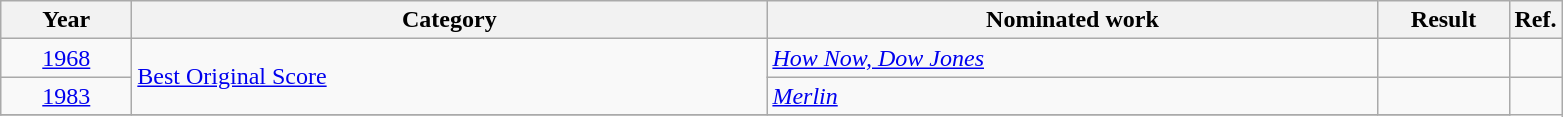<table class=wikitable>
<tr>
<th scope="col" style="width:5em;">Year</th>
<th scope="col" style="width:26em;">Category</th>
<th scope="col" style="width:25em;">Nominated work</th>
<th scope="col" style="width:5em;">Result</th>
<th>Ref.</th>
</tr>
<tr>
<td style="text-align:center;"><a href='#'>1968</a></td>
<td rowspan=2><a href='#'>Best Original Score</a></td>
<td><em><a href='#'>How Now, Dow Jones</a></em></td>
<td></td>
<td></td>
</tr>
<tr>
<td style="text-align:center;"><a href='#'>1983</a></td>
<td><em><a href='#'>Merlin</a></em></td>
<td></td>
</tr>
<tr>
</tr>
</table>
